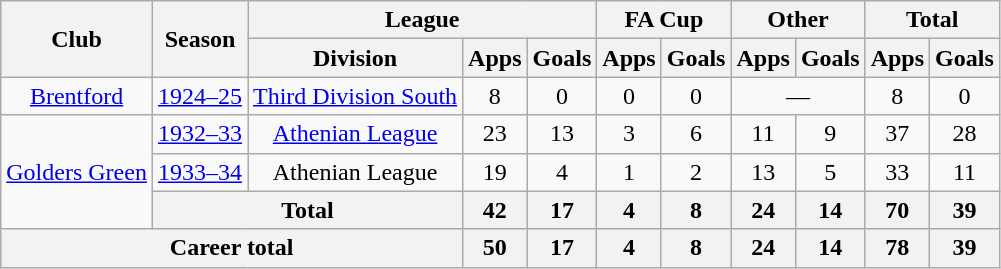<table class="wikitable" style="text-align: center;">
<tr>
<th rowspan="2">Club</th>
<th rowspan="2">Season</th>
<th colspan="3">League</th>
<th colspan="2">FA Cup</th>
<th colspan="2">Other</th>
<th colspan="2">Total</th>
</tr>
<tr>
<th>Division</th>
<th>Apps</th>
<th>Goals</th>
<th>Apps</th>
<th>Goals</th>
<th>Apps</th>
<th>Goals</th>
<th>Apps</th>
<th>Goals</th>
</tr>
<tr>
<td><a href='#'>Brentford</a></td>
<td><a href='#'>1924–25</a></td>
<td><a href='#'>Third Division South</a></td>
<td>8</td>
<td>0</td>
<td>0</td>
<td>0</td>
<td colspan="2">—</td>
<td>8</td>
<td>0</td>
</tr>
<tr>
<td rowspan="3"><a href='#'>Golders Green</a></td>
<td><a href='#'>1932–33</a></td>
<td><a href='#'>Athenian League</a></td>
<td>23</td>
<td>13</td>
<td>3</td>
<td>6</td>
<td>11</td>
<td>9</td>
<td>37</td>
<td>28</td>
</tr>
<tr>
<td><a href='#'>1933–34</a></td>
<td>Athenian League</td>
<td>19</td>
<td>4</td>
<td>1</td>
<td>2</td>
<td>13</td>
<td>5</td>
<td>33</td>
<td>11</td>
</tr>
<tr>
<th colspan="2">Total</th>
<th>42</th>
<th>17</th>
<th>4</th>
<th>8</th>
<th>24</th>
<th>14</th>
<th>70</th>
<th>39</th>
</tr>
<tr>
<th colspan="3">Career total</th>
<th>50</th>
<th>17</th>
<th>4</th>
<th>8</th>
<th>24</th>
<th>14</th>
<th>78</th>
<th>39</th>
</tr>
</table>
